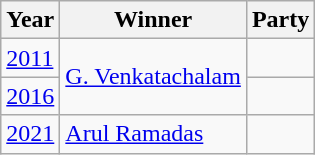<table class="wikitable sortable">
<tr>
<th>Year</th>
<th>Winner</th>
<th colspan="2">Party</th>
</tr>
<tr>
<td><a href='#'>2011</a></td>
<td rowspan=2><a href='#'>G. Venkatachalam</a></td>
<td></td>
</tr>
<tr>
<td><a href='#'>2016</a></td>
</tr>
<tr>
<td><a href='#'>2021</a></td>
<td><a href='#'>Arul Ramadas</a></td>
<td></td>
</tr>
</table>
